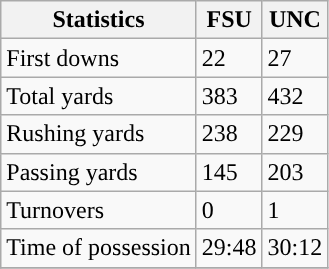<table class="wikitable">
<tr>
<th>Statistics</th>
<th>FSU</th>
<th>UNC</th>
</tr>
<tr>
<td>First downs</td>
<td>22</td>
<td>27</td>
</tr>
<tr>
<td>Total yards</td>
<td>383</td>
<td>432</td>
</tr>
<tr>
<td>Rushing yards</td>
<td>238</td>
<td>229</td>
</tr>
<tr>
<td>Passing yards</td>
<td>145</td>
<td>203</td>
</tr>
<tr>
<td>Turnovers</td>
<td>0</td>
<td>1</td>
</tr>
<tr>
<td>Time of possession</td>
<td>29:48</td>
<td>30:12</td>
</tr>
<tr>
</tr>
</table>
